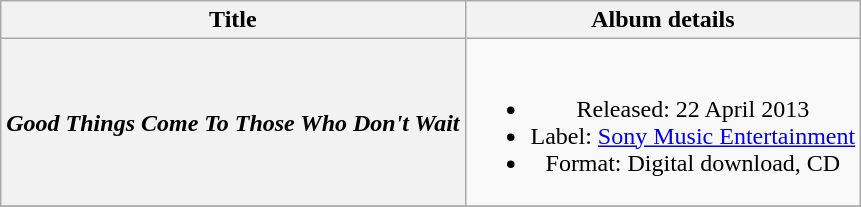<table class="wikitable plainrowheaders" style="text-align:center;">
<tr>
<th scope="col">Title</th>
<th scope="col">Album details</th>
</tr>
<tr>
<th scope="row"><em>Good Things Come To Those Who Don't Wait</em></th>
<td><br><ul><li>Released: 22 April 2013</li><li>Label: <a href='#'>Sony Music Entertainment</a></li><li>Format: Digital download, CD</li></ul></td>
</tr>
<tr>
</tr>
</table>
